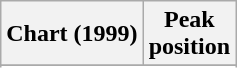<table class="wikitable sortable plainrowheaders" style="text-align:center">
<tr>
<th scope="col">Chart (1999)</th>
<th scope="col">Peak<br> position</th>
</tr>
<tr>
</tr>
<tr>
</tr>
<tr>
</tr>
<tr>
</tr>
<tr>
</tr>
</table>
